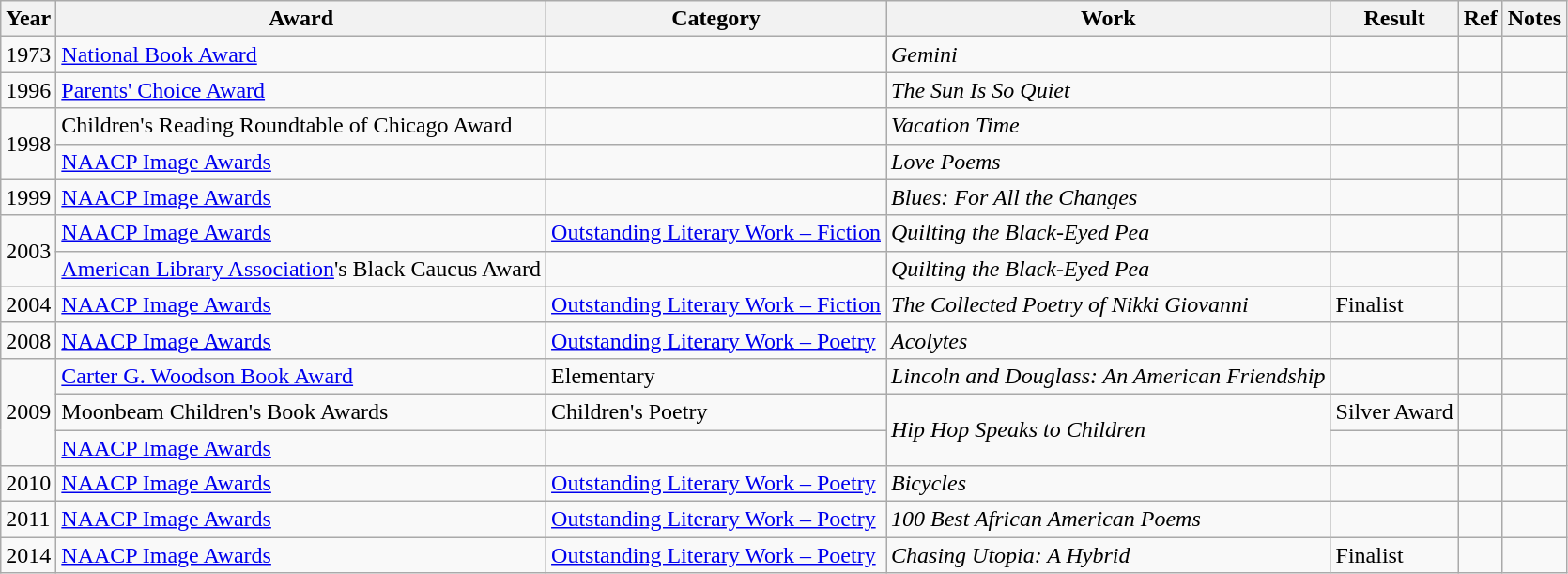<table class="wikitable">
<tr>
<th>Year</th>
<th>Award</th>
<th>Category</th>
<th>Work</th>
<th>Result</th>
<th>Ref</th>
<th>Notes</th>
</tr>
<tr>
<td>1973</td>
<td><a href='#'>National Book Award</a></td>
<td></td>
<td><em>Gemini</em></td>
<td></td>
<td></td>
<td></td>
</tr>
<tr>
<td>1996</td>
<td><a href='#'>Parents' Choice Award</a></td>
<td></td>
<td><em>The Sun Is So Quiet</em></td>
<td></td>
<td></td>
<td></td>
</tr>
<tr>
<td rowspan="2">1998</td>
<td>Children's Reading Roundtable of Chicago Award</td>
<td></td>
<td><em>Vacation Time</em></td>
<td></td>
<td></td>
<td></td>
</tr>
<tr>
<td><a href='#'>NAACP Image Awards</a></td>
<td></td>
<td><em>Love Poems</em></td>
<td></td>
<td></td>
<td></td>
</tr>
<tr>
<td>1999</td>
<td><a href='#'>NAACP Image Awards</a></td>
<td></td>
<td><em>Blues: For All the Changes</em></td>
<td></td>
<td></td>
<td></td>
</tr>
<tr>
<td rowspan="2">2003</td>
<td><a href='#'>NAACP Image Awards</a></td>
<td><a href='#'>Outstanding Literary Work – Fiction</a></td>
<td><em>Quilting the Black-Eyed Pea</em></td>
<td></td>
<td></td>
<td></td>
</tr>
<tr>
<td><a href='#'>American Library Association</a>'s Black Caucus Award</td>
<td></td>
<td><em>Quilting the Black-Eyed Pea</em></td>
<td></td>
<td></td>
<td></td>
</tr>
<tr>
<td>2004</td>
<td><a href='#'>NAACP Image Awards</a></td>
<td><a href='#'>Outstanding Literary Work – Fiction</a></td>
<td><em>The Collected Poetry of Nikki Giovanni</em></td>
<td>Finalist</td>
<td></td>
</tr>
<tr>
<td>2008</td>
<td><a href='#'>NAACP Image Awards</a></td>
<td><a href='#'>Outstanding Literary Work – Poetry</a></td>
<td><em>Acolytes</em></td>
<td></td>
<td></td>
<td></td>
</tr>
<tr>
<td rowspan="3">2009</td>
<td><a href='#'>Carter G. Woodson Book Award</a></td>
<td>Elementary</td>
<td><em>Lincoln and Douglass: An American Friendship</em></td>
<td></td>
<td></td>
<td></td>
</tr>
<tr>
<td>Moonbeam Children's Book Awards</td>
<td>Children's Poetry</td>
<td rowspan="2"><em>Hip Hop Speaks to Children</em></td>
<td>Silver Award</td>
<td></td>
<td></td>
</tr>
<tr>
<td><a href='#'>NAACP Image Awards</a></td>
<td></td>
<td></td>
<td></td>
<td></td>
</tr>
<tr>
<td>2010</td>
<td><a href='#'>NAACP Image Awards</a></td>
<td><a href='#'>Outstanding Literary Work – Poetry</a></td>
<td><em>Bicycles</em></td>
<td></td>
<td></td>
<td></td>
</tr>
<tr>
<td>2011</td>
<td><a href='#'>NAACP Image Awards</a></td>
<td><a href='#'>Outstanding Literary Work – Poetry</a></td>
<td><em>100 Best African American Poems</em></td>
<td></td>
<td></td>
<td></td>
</tr>
<tr>
<td>2014</td>
<td><a href='#'>NAACP Image Awards</a></td>
<td><a href='#'>Outstanding Literary Work – Poetry</a></td>
<td><em>Chasing Utopia: A Hybrid</em></td>
<td>Finalist</td>
<td></td>
</tr>
</table>
